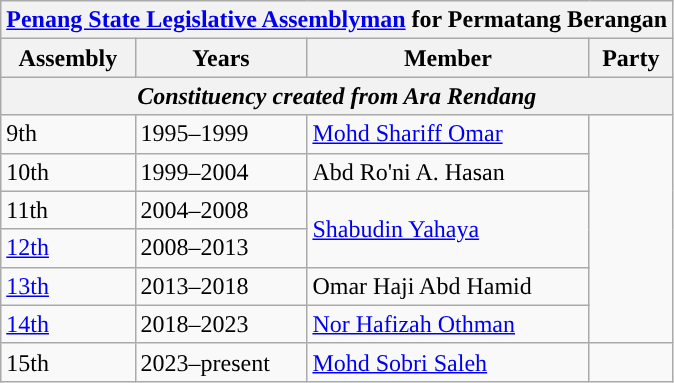<table class="wikitable">
<tr>
<th colspan="4"><a href='#'>Penang State Legislative Assemblyman</a> for Permatang Berangan</th>
</tr>
<tr>
<th>Assembly</th>
<th>Years</th>
<th>Member</th>
<th>Party</th>
</tr>
<tr>
<th colspan="4" align="center"><em>Constituency created from Ara Rendang</em></th>
</tr>
<tr>
<td>9th</td>
<td>1995–1999</td>
<td><a href='#'>Mohd Shariff Omar</a></td>
<td rowspan="6"></td>
</tr>
<tr>
<td>10th</td>
<td>1999–2004</td>
<td>Abd Ro'ni A. Hasan</td>
</tr>
<tr>
<td>11th</td>
<td>2004–2008</td>
<td rowspan="2"><a href='#'>Shabudin Yahaya</a></td>
</tr>
<tr>
<td><a href='#'>12th</a></td>
<td>2008–2013</td>
</tr>
<tr>
<td><a href='#'>13th</a></td>
<td>2013–2018</td>
<td>Omar Haji Abd Hamid</td>
</tr>
<tr>
<td><a href='#'>14th</a></td>
<td>2018–2023</td>
<td><a href='#'>Nor Hafizah Othman</a></td>
</tr>
<tr>
<td>15th</td>
<td>2023–present</td>
<td><a href='#'>Mohd Sobri Saleh</a></td>
<td></td>
</tr>
</table>
